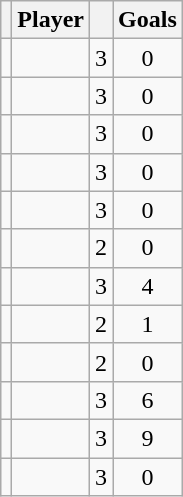<table class="wikitable sortable" style="text-align:center;">
<tr>
<th></th>
<th>Player</th>
<th></th>
<th>Goals</th>
</tr>
<tr>
<td></td>
<td align="left"></td>
<td>3</td>
<td>0</td>
</tr>
<tr>
<td></td>
<td align="left"></td>
<td>3</td>
<td>0</td>
</tr>
<tr>
<td></td>
<td align="left"></td>
<td>3</td>
<td>0</td>
</tr>
<tr>
<td></td>
<td align="left"></td>
<td>3</td>
<td>0</td>
</tr>
<tr>
<td></td>
<td align="left"></td>
<td>3</td>
<td>0</td>
</tr>
<tr>
<td></td>
<td align="left"></td>
<td>2</td>
<td>0</td>
</tr>
<tr>
<td></td>
<td align="left"></td>
<td>3</td>
<td>4</td>
</tr>
<tr>
<td></td>
<td align="left"></td>
<td>2</td>
<td>1</td>
</tr>
<tr>
<td></td>
<td align="left"></td>
<td>2</td>
<td>0</td>
</tr>
<tr>
<td></td>
<td align="left"></td>
<td>3</td>
<td>6</td>
</tr>
<tr>
<td></td>
<td align="left"></td>
<td>3</td>
<td>9</td>
</tr>
<tr>
<td></td>
<td align="left"></td>
<td>3</td>
<td>0</td>
</tr>
</table>
